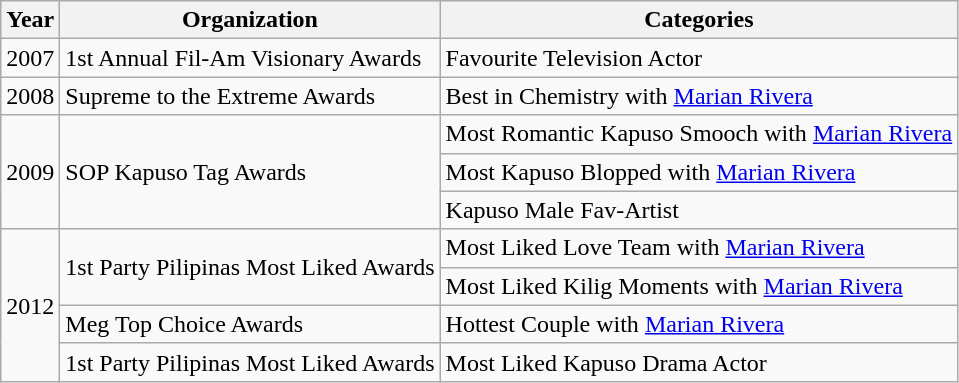<table class="wikitable">
<tr>
<th>Year</th>
<th>Organization</th>
<th>Categories</th>
</tr>
<tr>
<td>2007</td>
<td>1st Annual Fil-Am Visionary Awards</td>
<td>Favourite Television Actor</td>
</tr>
<tr>
<td>2008</td>
<td>Supreme to the Extreme Awards</td>
<td>Best in Chemistry with <a href='#'>Marian Rivera</a></td>
</tr>
<tr>
<td rowspan=3>2009</td>
<td rowspan=3>SOP Kapuso Tag Awards</td>
<td>Most Romantic Kapuso Smooch with <a href='#'>Marian Rivera</a></td>
</tr>
<tr>
<td>Most Kapuso Blopped with <a href='#'>Marian Rivera</a></td>
</tr>
<tr>
<td>Kapuso Male Fav-Artist</td>
</tr>
<tr>
<td rowspan=4>2012</td>
<td rowspan=2>1st Party Pilipinas Most Liked Awards</td>
<td>Most Liked Love Team with <a href='#'>Marian Rivera</a></td>
</tr>
<tr>
<td>Most Liked Kilig Moments with <a href='#'>Marian Rivera</a></td>
</tr>
<tr>
<td>Meg Top Choice Awards</td>
<td>Hottest Couple with <a href='#'>Marian Rivera</a></td>
</tr>
<tr>
<td>1st Party Pilipinas Most Liked Awards</td>
<td>Most Liked Kapuso Drama Actor</td>
</tr>
</table>
